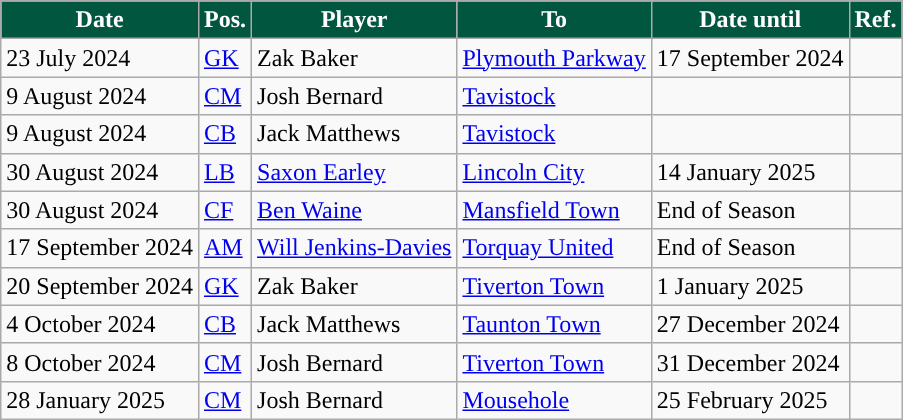<table class="wikitable plainrowheaders sortable">
<tr>
<th style="background:#00563F;color:#FFFFFF;">Date</th>
<th style="background:#00563F;color:#FFFFFF;">Pos.</th>
<th style="background:#00563F;color:#FFFFFF;">Player</th>
<th style="background:#00563F;color:#FFFFFF;">To</th>
<th style="background:#00563F;color:#FFFFFF;">Date until</th>
<th style="background:#00563F;color:#FFFFFF;">Ref.</th>
</tr>
<tr>
<td>23 July 2024</td>
<td><a href='#'>GK</a></td>
<td> Zak Baker</td>
<td> <a href='#'>Plymouth Parkway</a></td>
<td>17 September 2024</td>
<td></td>
</tr>
<tr>
<td>9 August 2024</td>
<td><a href='#'>CM</a></td>
<td> Josh Bernard</td>
<td> <a href='#'>Tavistock</a></td>
<td></td>
<td></td>
</tr>
<tr>
<td>9 August 2024</td>
<td><a href='#'>CB</a></td>
<td> Jack Matthews</td>
<td> <a href='#'>Tavistock</a></td>
<td></td>
<td></td>
</tr>
<tr>
<td>30 August 2024</td>
<td><a href='#'>LB</a></td>
<td> <a href='#'>Saxon Earley</a></td>
<td> <a href='#'>Lincoln City</a></td>
<td>14 January 2025</td>
<td></td>
</tr>
<tr>
<td>30 August 2024</td>
<td><a href='#'>CF</a></td>
<td> <a href='#'>Ben Waine</a></td>
<td> <a href='#'>Mansfield Town</a></td>
<td>End of Season</td>
<td></td>
</tr>
<tr>
<td>17 September 2024</td>
<td><a href='#'>AM</a></td>
<td> <a href='#'>Will Jenkins-Davies</a></td>
<td> <a href='#'>Torquay United</a></td>
<td>End of Season</td>
<td></td>
</tr>
<tr>
<td>20 September 2024</td>
<td><a href='#'>GK</a></td>
<td> Zak Baker</td>
<td> <a href='#'>Tiverton Town</a></td>
<td>1 January 2025</td>
<td></td>
</tr>
<tr>
<td>4 October 2024</td>
<td><a href='#'>CB</a></td>
<td> Jack Matthews</td>
<td> <a href='#'>Taunton Town</a></td>
<td>27 December 2024</td>
<td></td>
</tr>
<tr>
<td>8 October 2024</td>
<td><a href='#'>CM</a></td>
<td> Josh Bernard</td>
<td> <a href='#'>Tiverton Town</a></td>
<td>31 December 2024</td>
<td></td>
</tr>
<tr>
<td>28 January 2025</td>
<td><a href='#'>CM</a></td>
<td> Josh Bernard</td>
<td> <a href='#'>Mousehole</a></td>
<td>25 February 2025</td>
<td></td>
</tr>
</table>
